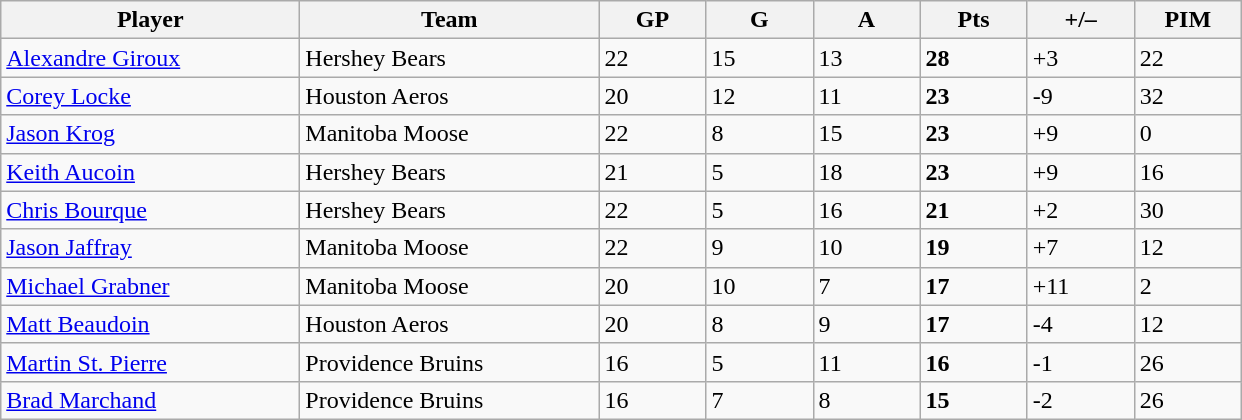<table class="wikitable sortable">
<tr>
<th style="width:12em">Player</th>
<th style="width:12em">Team</th>
<th style="width:4em">GP</th>
<th style="width:4em">G</th>
<th style="width:4em">A</th>
<th style="width:4em">Pts</th>
<th style="width:4em">+/–</th>
<th style="width:4em">PIM</th>
</tr>
<tr>
<td><a href='#'>Alexandre Giroux</a></td>
<td align=left>Hershey Bears</td>
<td>22</td>
<td>15</td>
<td>13</td>
<td><strong>28</strong></td>
<td>+3</td>
<td>22</td>
</tr>
<tr>
<td><a href='#'>Corey Locke</a></td>
<td align=left>Houston Aeros</td>
<td>20</td>
<td>12</td>
<td>11</td>
<td><strong>23</strong></td>
<td>-9</td>
<td>32</td>
</tr>
<tr>
<td><a href='#'>Jason Krog</a></td>
<td align=left>Manitoba Moose</td>
<td>22</td>
<td>8</td>
<td>15</td>
<td><strong>23</strong></td>
<td>+9</td>
<td>0</td>
</tr>
<tr>
<td><a href='#'>Keith Aucoin</a></td>
<td align=left>Hershey Bears</td>
<td>21</td>
<td>5</td>
<td>18</td>
<td><strong>23</strong></td>
<td>+9</td>
<td>16</td>
</tr>
<tr>
<td><a href='#'>Chris Bourque</a></td>
<td align=left>Hershey Bears</td>
<td>22</td>
<td>5</td>
<td>16</td>
<td><strong>21</strong></td>
<td>+2</td>
<td>30</td>
</tr>
<tr>
<td><a href='#'>Jason Jaffray</a></td>
<td align=left>Manitoba Moose</td>
<td>22</td>
<td>9</td>
<td>10</td>
<td><strong>19</strong></td>
<td>+7</td>
<td>12</td>
</tr>
<tr>
<td><a href='#'>Michael Grabner</a></td>
<td align=left>Manitoba Moose</td>
<td>20</td>
<td>10</td>
<td>7</td>
<td><strong>17</strong></td>
<td>+11</td>
<td>2</td>
</tr>
<tr>
<td><a href='#'>Matt Beaudoin</a></td>
<td align=left>Houston Aeros</td>
<td>20</td>
<td>8</td>
<td>9</td>
<td><strong>17</strong></td>
<td>-4</td>
<td>12</td>
</tr>
<tr>
<td><a href='#'>Martin St. Pierre</a></td>
<td align=left>Providence Bruins</td>
<td>16</td>
<td>5</td>
<td>11</td>
<td><strong>16</strong></td>
<td>-1</td>
<td>26</td>
</tr>
<tr>
<td><a href='#'>Brad Marchand</a></td>
<td align=left>Providence Bruins</td>
<td>16</td>
<td>7</td>
<td>8</td>
<td><strong>15</strong></td>
<td>-2</td>
<td>26</td>
</tr>
</table>
